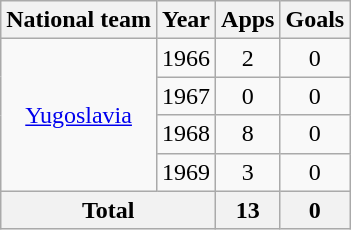<table class="wikitable" style="text-align:center">
<tr>
<th>National team</th>
<th>Year</th>
<th>Apps</th>
<th>Goals</th>
</tr>
<tr>
<td rowspan="4"><a href='#'>Yugoslavia</a></td>
<td>1966</td>
<td>2</td>
<td>0</td>
</tr>
<tr>
<td>1967</td>
<td>0</td>
<td>0</td>
</tr>
<tr>
<td>1968</td>
<td>8</td>
<td>0</td>
</tr>
<tr>
<td>1969</td>
<td>3</td>
<td>0</td>
</tr>
<tr>
<th colspan="2">Total</th>
<th>13</th>
<th>0</th>
</tr>
</table>
